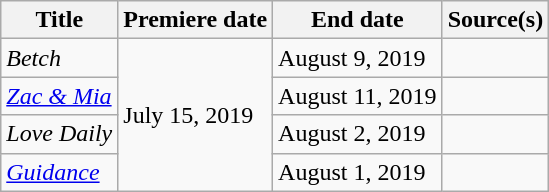<table class="wikitable sortable">
<tr>
<th>Title</th>
<th>Premiere date</th>
<th>End date</th>
<th>Source(s)</th>
</tr>
<tr>
<td><em>Betch</em></td>
<td rowspan=4>July 15, 2019</td>
<td>August 9, 2019</td>
<td></td>
</tr>
<tr>
<td><em><a href='#'>Zac & Mia</a></em></td>
<td>August 11, 2019</td>
<td></td>
</tr>
<tr>
<td><em>Love Daily</em></td>
<td>August 2, 2019</td>
<td></td>
</tr>
<tr>
<td><em><a href='#'>Guidance</a></em></td>
<td>August 1, 2019</td>
<td></td>
</tr>
</table>
